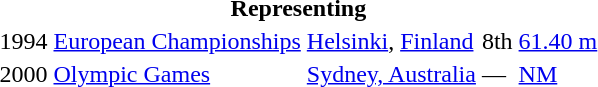<table>
<tr>
<th colspan="5">Representing </th>
</tr>
<tr>
<td>1994</td>
<td><a href='#'>European Championships</a></td>
<td><a href='#'>Helsinki</a>, <a href='#'>Finland</a></td>
<td>8th</td>
<td><a href='#'>61.40 m</a></td>
</tr>
<tr>
<td>2000</td>
<td><a href='#'>Olympic Games</a></td>
<td><a href='#'>Sydney, Australia</a></td>
<td>—</td>
<td><a href='#'>NM</a></td>
</tr>
</table>
